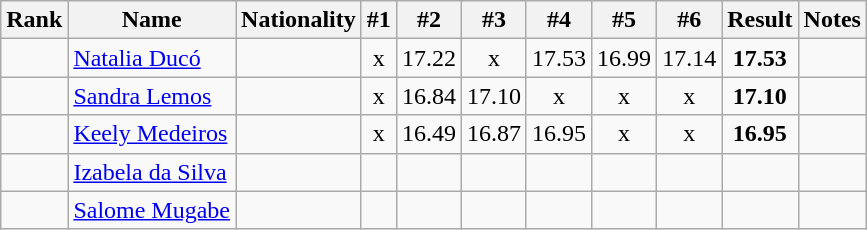<table class="wikitable sortable" style="text-align:center">
<tr>
<th>Rank</th>
<th>Name</th>
<th>Nationality</th>
<th>#1</th>
<th>#2</th>
<th>#3</th>
<th>#4</th>
<th>#5</th>
<th>#6</th>
<th>Result</th>
<th>Notes</th>
</tr>
<tr>
<td></td>
<td align=left><a href='#'>Natalia Ducó</a></td>
<td align=left></td>
<td>x</td>
<td>17.22</td>
<td>x</td>
<td>17.53</td>
<td>16.99</td>
<td>17.14</td>
<td><strong>17.53 </strong></td>
<td></td>
</tr>
<tr>
<td></td>
<td align=left><a href='#'>Sandra Lemos</a></td>
<td align=left></td>
<td>x</td>
<td>16.84</td>
<td>17.10</td>
<td>x</td>
<td>x</td>
<td>x</td>
<td><strong>17.10 </strong></td>
<td></td>
</tr>
<tr>
<td></td>
<td align=left><a href='#'>Keely Medeiros</a></td>
<td align=left></td>
<td>x</td>
<td>16.49</td>
<td>16.87</td>
<td>16.95</td>
<td>x</td>
<td>x</td>
<td><strong>16.95 </strong></td>
<td></td>
</tr>
<tr>
<td></td>
<td align=left><a href='#'>Izabela da Silva</a></td>
<td align=left></td>
<td></td>
<td></td>
<td></td>
<td></td>
<td></td>
<td></td>
<td><strong> </strong></td>
<td></td>
</tr>
<tr>
<td></td>
<td align=left><a href='#'>Salome Mugabe</a></td>
<td align=left></td>
<td></td>
<td></td>
<td></td>
<td></td>
<td></td>
<td></td>
<td><strong> </strong></td>
<td></td>
</tr>
</table>
